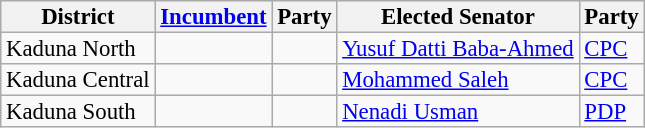<table class="sortable wikitable" style="font-size:95%;line-height:14px;">
<tr>
<th class="unsortable">District</th>
<th class="unsortable"><a href='#'>Incumbent</a></th>
<th>Party</th>
<th class="unsortable">Elected Senator</th>
<th>Party</th>
</tr>
<tr>
<td>Kaduna North</td>
<td></td>
<td></td>
<td><a href='#'>Yusuf Datti Baba-Ahmed</a></td>
<td><a href='#'>CPC</a></td>
</tr>
<tr>
<td>Kaduna Central</td>
<td></td>
<td></td>
<td><a href='#'>Mohammed Saleh</a></td>
<td><a href='#'>CPC</a></td>
</tr>
<tr>
<td>Kaduna South</td>
<td></td>
<td></td>
<td><a href='#'>Nenadi Usman</a></td>
<td><a href='#'>PDP</a></td>
</tr>
</table>
